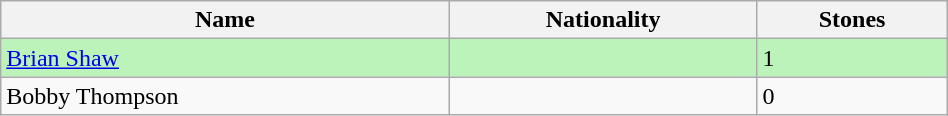<table class="wikitable" style="display: inline-table; width: 50%;">
<tr>
<th>Name</th>
<th>Nationality</th>
<th>Stones</th>
</tr>
<tr bgcolor=bbf3bb>
<td><a href='#'>Brian Shaw</a></td>
<td></td>
<td>1</td>
</tr>
<tr>
<td>Bobby Thompson</td>
<td></td>
<td>0</td>
</tr>
</table>
